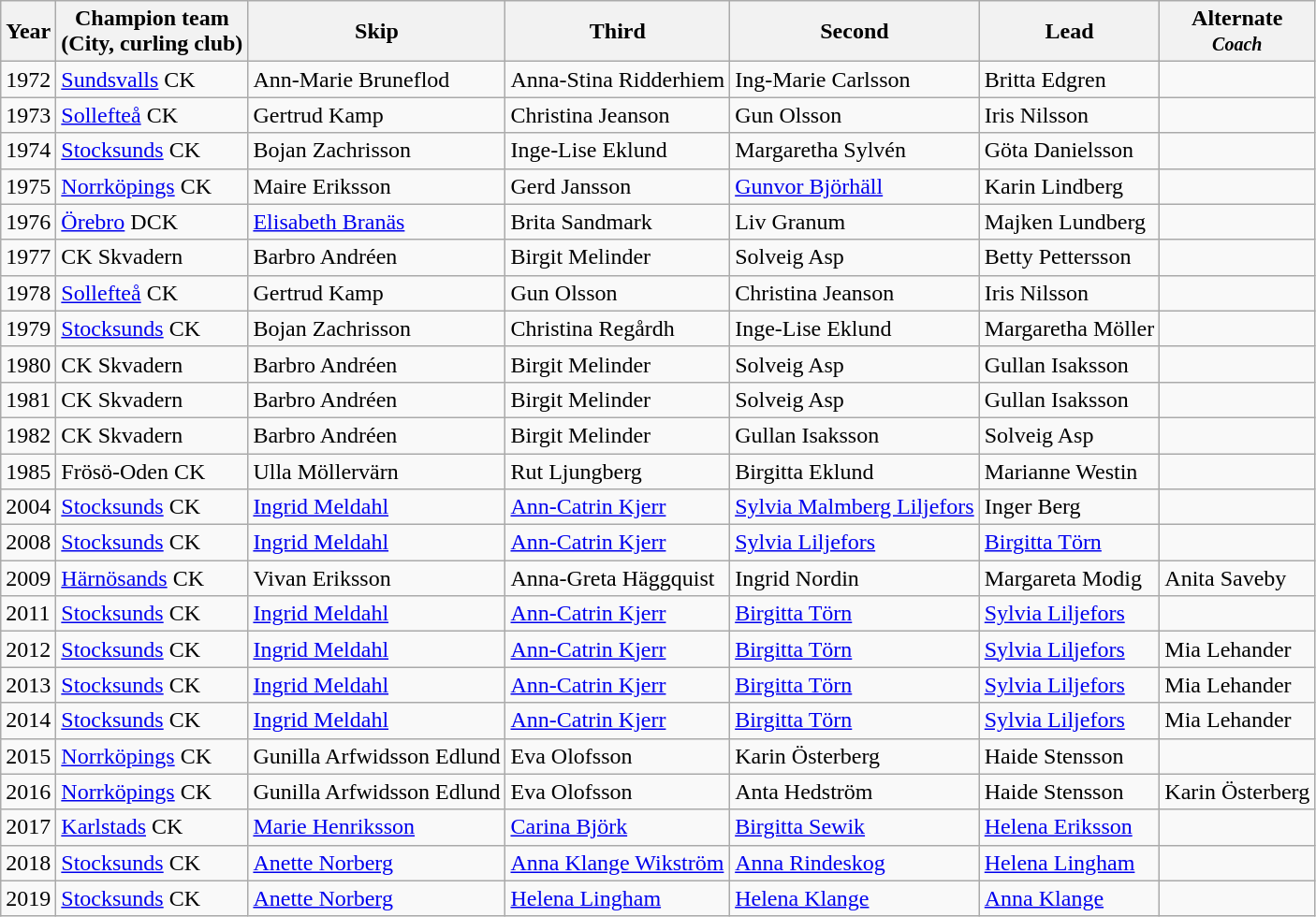<table class="wikitable">
<tr>
<th>Year</th>
<th>Champion team<br>(City, curling club)</th>
<th>Skip</th>
<th>Third</th>
<th>Second</th>
<th>Lead</th>
<th>Alternate<br><em><small>Coach</small></em></th>
</tr>
<tr>
<td>1972</td>
<td><a href='#'>Sundsvalls</a> CK</td>
<td>Ann-Marie Bruneflod</td>
<td>Anna-Stina Ridderhiem</td>
<td>Ing-Marie Carlsson</td>
<td>Britta Edgren</td>
<td></td>
</tr>
<tr>
<td>1973</td>
<td><a href='#'>Sollefteå</a> CK</td>
<td>Gertrud Kamp</td>
<td>Christina Jeanson</td>
<td>Gun Olsson</td>
<td>Iris Nilsson</td>
<td></td>
</tr>
<tr>
<td>1974</td>
<td><a href='#'>Stocksunds</a> CK</td>
<td>Bojan Zachrisson</td>
<td>Inge-Lise Eklund</td>
<td>Margaretha Sylvén</td>
<td>Göta Danielsson</td>
<td></td>
</tr>
<tr>
<td>1975</td>
<td><a href='#'>Norrköpings</a> CK</td>
<td>Maire Eriksson</td>
<td>Gerd Jansson</td>
<td><a href='#'>Gunvor Björhäll</a></td>
<td>Karin Lindberg</td>
<td></td>
</tr>
<tr>
<td>1976</td>
<td><a href='#'>Örebro</a> DCK</td>
<td><a href='#'>Elisabeth Branäs</a></td>
<td>Brita Sandmark</td>
<td>Liv Granum</td>
<td>Majken Lundberg</td>
<td></td>
</tr>
<tr>
<td>1977</td>
<td>CK Skvadern</td>
<td>Barbro Andréen</td>
<td>Birgit Melinder</td>
<td>Solveig Asp</td>
<td>Betty Pettersson</td>
<td></td>
</tr>
<tr>
<td>1978</td>
<td><a href='#'>Sollefteå</a> CK</td>
<td>Gertrud Kamp</td>
<td>Gun Olsson</td>
<td>Christina Jeanson</td>
<td>Iris Nilsson</td>
<td></td>
</tr>
<tr>
<td>1979</td>
<td><a href='#'>Stocksunds</a> CK</td>
<td>Bojan Zachrisson</td>
<td>Christina Regårdh</td>
<td>Inge-Lise Eklund</td>
<td>Margaretha Möller</td>
<td></td>
</tr>
<tr>
<td>1980</td>
<td>CK Skvadern</td>
<td>Barbro Andréen</td>
<td>Birgit Melinder</td>
<td>Solveig Asp</td>
<td>Gullan Isaksson</td>
<td></td>
</tr>
<tr>
<td>1981</td>
<td>CK Skvadern</td>
<td>Barbro Andréen</td>
<td>Birgit Melinder</td>
<td>Solveig Asp</td>
<td>Gullan Isaksson</td>
<td></td>
</tr>
<tr>
<td>1982</td>
<td>CK Skvadern</td>
<td>Barbro Andréen</td>
<td>Birgit Melinder</td>
<td>Gullan Isaksson</td>
<td>Solveig Asp</td>
<td></td>
</tr>
<tr>
<td>1985</td>
<td>Frösö-Oden CK</td>
<td>Ulla Möllervärn</td>
<td>Rut Ljungberg</td>
<td>Birgitta Eklund</td>
<td>Marianne Westin</td>
<td></td>
</tr>
<tr>
<td>2004</td>
<td><a href='#'>Stocksunds</a> CK</td>
<td><a href='#'>Ingrid Meldahl</a></td>
<td><a href='#'>Ann-Catrin Kjerr</a></td>
<td><a href='#'>Sylvia Malmberg Liljefors</a></td>
<td>Inger Berg</td>
<td></td>
</tr>
<tr>
<td>2008</td>
<td><a href='#'>Stocksunds</a> CK</td>
<td><a href='#'>Ingrid Meldahl</a></td>
<td><a href='#'>Ann-Catrin Kjerr</a></td>
<td><a href='#'>Sylvia Liljefors</a></td>
<td><a href='#'>Birgitta Törn</a></td>
<td></td>
</tr>
<tr>
<td>2009</td>
<td><a href='#'>Härnösands</a> CK</td>
<td>Vivan Eriksson</td>
<td>Anna-Greta Häggquist</td>
<td>Ingrid Nordin</td>
<td>Margareta Modig</td>
<td>Anita Saveby</td>
</tr>
<tr>
<td>2011</td>
<td><a href='#'>Stocksunds</a> CK</td>
<td><a href='#'>Ingrid Meldahl</a></td>
<td><a href='#'>Ann-Catrin Kjerr</a></td>
<td><a href='#'>Birgitta Törn</a></td>
<td><a href='#'>Sylvia Liljefors</a></td>
<td></td>
</tr>
<tr>
<td>2012</td>
<td><a href='#'>Stocksunds</a> CK</td>
<td><a href='#'>Ingrid Meldahl</a></td>
<td><a href='#'>Ann-Catrin Kjerr</a></td>
<td><a href='#'>Birgitta Törn</a></td>
<td><a href='#'>Sylvia Liljefors</a></td>
<td>Mia Lehander</td>
</tr>
<tr>
<td>2013</td>
<td><a href='#'>Stocksunds</a> CK</td>
<td><a href='#'>Ingrid Meldahl</a></td>
<td><a href='#'>Ann-Catrin Kjerr</a></td>
<td><a href='#'>Birgitta Törn</a></td>
<td><a href='#'>Sylvia Liljefors</a></td>
<td>Mia Lehander</td>
</tr>
<tr>
<td>2014</td>
<td><a href='#'>Stocksunds</a> CK</td>
<td><a href='#'>Ingrid Meldahl</a></td>
<td><a href='#'>Ann-Catrin Kjerr</a></td>
<td><a href='#'>Birgitta Törn</a></td>
<td><a href='#'>Sylvia Liljefors</a></td>
<td>Mia Lehander</td>
</tr>
<tr>
<td>2015</td>
<td><a href='#'>Norrköpings</a> CK</td>
<td>Gunilla Arfwidsson Edlund</td>
<td>Eva Olofsson</td>
<td>Karin Österberg</td>
<td>Haide Stensson</td>
<td></td>
</tr>
<tr>
<td>2016</td>
<td><a href='#'>Norrköpings</a> CK</td>
<td>Gunilla Arfwidsson Edlund</td>
<td>Eva Olofsson</td>
<td>Anta Hedström</td>
<td>Haide Stensson</td>
<td>Karin Österberg</td>
</tr>
<tr>
<td>2017</td>
<td><a href='#'>Karlstads</a> CK</td>
<td><a href='#'>Marie Henriksson</a></td>
<td><a href='#'>Carina Björk</a></td>
<td><a href='#'>Birgitta Sewik</a></td>
<td><a href='#'>Helena Eriksson</a></td>
<td></td>
</tr>
<tr>
<td>2018</td>
<td><a href='#'>Stocksunds</a> CK</td>
<td><a href='#'>Anette Norberg</a></td>
<td><a href='#'>Anna Klange Wikström</a></td>
<td><a href='#'>Anna Rindeskog</a></td>
<td><a href='#'>Helena Lingham</a></td>
<td></td>
</tr>
<tr>
<td>2019</td>
<td><a href='#'>Stocksunds</a> CK</td>
<td><a href='#'>Anette Norberg</a></td>
<td><a href='#'>Helena Lingham</a></td>
<td><a href='#'>Helena Klange</a></td>
<td><a href='#'>Anna Klange</a></td>
<td></td>
</tr>
</table>
